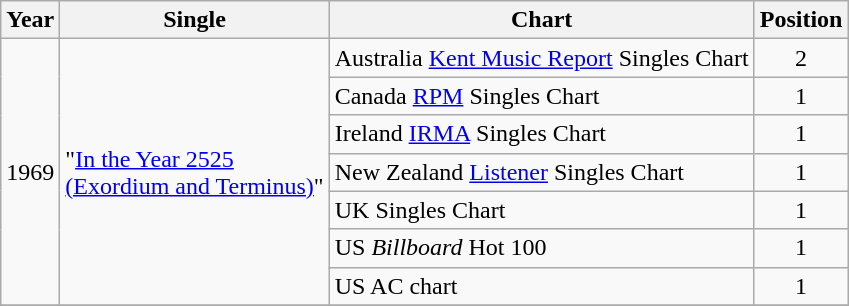<table class="wikitable">
<tr>
<th>Year</th>
<th>Single</th>
<th>Chart</th>
<th>Position</th>
</tr>
<tr>
<td rowspan="7">1969</td>
<td rowspan="7">"<a href='#'>In the Year 2525<br>(Exordium and Terminus)</a>"</td>
<td>Australia <a href='#'>Kent Music Report</a> Singles Chart</td>
<td align="center">2</td>
</tr>
<tr>
<td>Canada <a href='#'>RPM</a> Singles Chart</td>
<td align="center">1</td>
</tr>
<tr>
<td>Ireland <a href='#'>IRMA</a> Singles Chart</td>
<td align="center">1</td>
</tr>
<tr>
<td>New Zealand <a href='#'>Listener</a> Singles Chart</td>
<td align="center">1</td>
</tr>
<tr>
<td>UK Singles Chart</td>
<td align="center">1</td>
</tr>
<tr>
<td>US <em>Billboard</em> Hot 100</td>
<td align="center">1</td>
</tr>
<tr>
<td>US AC chart</td>
<td align="center">1</td>
</tr>
<tr>
</tr>
</table>
